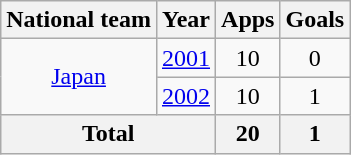<table class="wikitable" style="text-align:center">
<tr>
<th>National team</th>
<th>Year</th>
<th>Apps</th>
<th>Goals</th>
</tr>
<tr>
<td rowspan="2"><a href='#'>Japan</a></td>
<td><a href='#'>2001</a></td>
<td>10</td>
<td>0</td>
</tr>
<tr>
<td><a href='#'>2002</a></td>
<td>10</td>
<td>1</td>
</tr>
<tr>
<th colspan="2">Total</th>
<th>20</th>
<th>1</th>
</tr>
</table>
